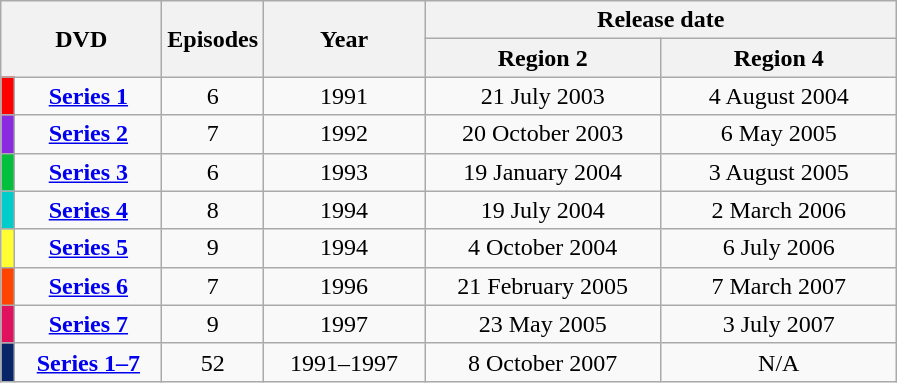<table class="wikitable" style="text-align:center;">
<tr>
<th width="100px" colspan="2" rowspan="2">DVD</th>
<th width="60px" rowspan="2">Episodes</th>
<th width="100px" rowspan="2">Year</th>
<th colspan="3">Release date</th>
</tr>
<tr>
<th width="150px">Region 2</th>
<th width="150px">Region 4</th>
</tr>
<tr>
<td bgcolor="#FF0000"></td>
<td><strong><a href='#'>Series 1</a></strong></td>
<td>6</td>
<td>1991</td>
<td>21 July 2003</td>
<td>4 August 2004</td>
</tr>
<tr>
<td bgcolor="#8A2BE2"></td>
<td><strong><a href='#'>Series 2</a></strong></td>
<td>7</td>
<td>1992</td>
<td>20 October 2003</td>
<td>6 May 2005</td>
</tr>
<tr>
<td bgcolor="#03C03C"></td>
<td><strong><a href='#'>Series 3</a></strong></td>
<td>6</td>
<td>1993</td>
<td>19 January 2004</td>
<td>3 August 2005</td>
</tr>
<tr>
<td bgcolor="#00CCCC"></td>
<td><strong><a href='#'>Series 4</a></strong></td>
<td>8</td>
<td>1994</td>
<td>19 July 2004</td>
<td>2 March 2006</td>
</tr>
<tr>
<td bgcolor="#FEFE33"></td>
<td><strong><a href='#'>Series 5</a></strong></td>
<td>9</td>
<td>1994</td>
<td>4 October 2004</td>
<td>6 July 2006</td>
</tr>
<tr>
<td bgcolor="#FF4500"></td>
<td><strong><a href='#'>Series 6</a></strong></td>
<td>7</td>
<td>1996</td>
<td>21 February 2005</td>
<td>7 March 2007</td>
</tr>
<tr>
<td bgcolor="#E0115F"></td>
<td><strong><a href='#'>Series 7</a></strong></td>
<td>9</td>
<td>1997</td>
<td>23 May 2005</td>
<td>3 July 2007</td>
</tr>
<tr>
<td bgcolor="#082567"></td>
<td><strong><a href='#'>Series 1–7</a></strong></td>
<td>52</td>
<td>1991–1997</td>
<td>8 October 2007</td>
<td>N/A</td>
</tr>
</table>
